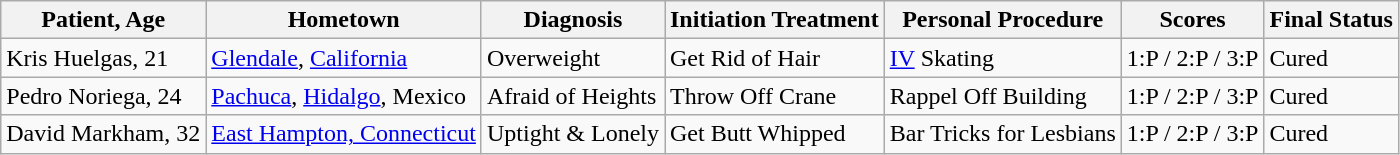<table class="wikitable">
<tr>
<th>Patient, Age</th>
<th>Hometown</th>
<th>Diagnosis</th>
<th>Initiation Treatment</th>
<th>Personal Procedure</th>
<th>Scores</th>
<th>Final Status</th>
</tr>
<tr style="vertical-align: center; text-align: left;">
<td>Kris Huelgas, 21 </td>
<td><a href='#'>Glendale</a>, <a href='#'>California</a></td>
<td>Overweight</td>
<td>Get Rid of Hair</td>
<td><a href='#'>IV</a> Skating</td>
<td>1:P / 2:P / 3:P</td>
<td>Cured</td>
</tr>
<tr style="vertical-align: center; text-align: left;">
<td>Pedro Noriega, 24 </td>
<td><a href='#'>Pachuca</a>, <a href='#'>Hidalgo</a>, Mexico</td>
<td>Afraid of Heights</td>
<td>Throw Off Crane</td>
<td>Rappel Off Building</td>
<td>1:P / 2:P / 3:P</td>
<td>Cured</td>
</tr>
<tr style="vertical-align: center; text-align: left;">
<td>David Markham, 32 </td>
<td><a href='#'>East Hampton, Connecticut</a></td>
<td>Uptight & Lonely</td>
<td>Get Butt Whipped</td>
<td>Bar Tricks for Lesbians</td>
<td>1:P / 2:P / 3:P</td>
<td>Cured</td>
</tr>
</table>
